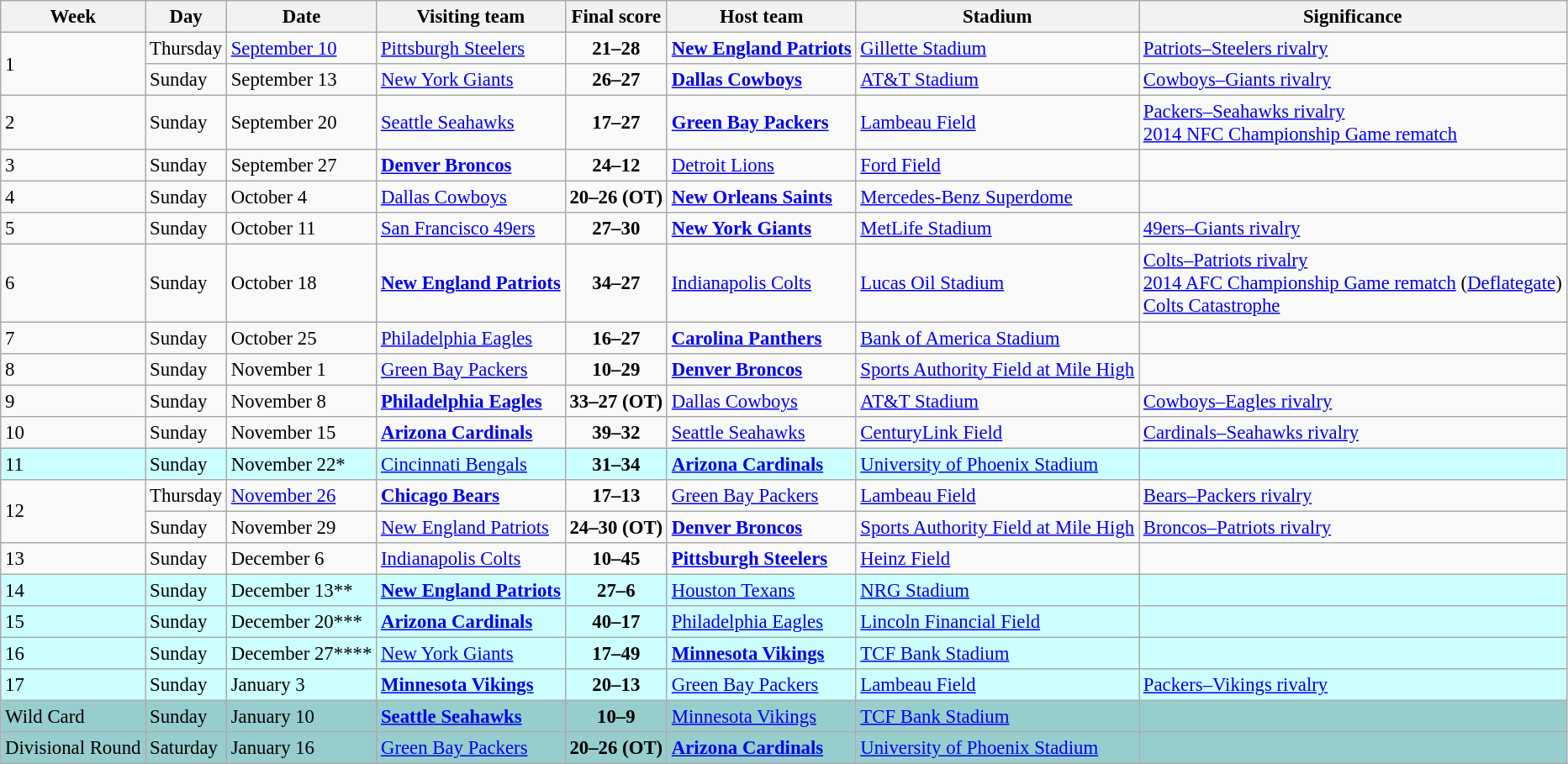<table class="wikitable" style="font-size: 95%;">
<tr>
<th>Week</th>
<th>Day</th>
<th>Date</th>
<th>Visiting team</th>
<th>Final score</th>
<th>Host team</th>
<th>Stadium</th>
<th>Significance</th>
</tr>
<tr>
<td rowspan="2">1</td>
<td>Thursday</td>
<td><a href='#'>September 10</a></td>
<td><a href='#'>Pittsburgh Steelers</a></td>
<td align="center"><strong>21–28</strong></td>
<td><strong><a href='#'>New England Patriots</a></strong></td>
<td><a href='#'>Gillette Stadium</a></td>
<td><a href='#'>Patriots–Steelers rivalry</a></td>
</tr>
<tr>
<td>Sunday</td>
<td>September 13</td>
<td><a href='#'>New York Giants</a></td>
<td align="center"><strong>26–27</strong></td>
<td><strong><a href='#'>Dallas Cowboys</a></strong></td>
<td><a href='#'>AT&T Stadium</a></td>
<td><a href='#'>Cowboys–Giants rivalry</a></td>
</tr>
<tr>
<td>2</td>
<td>Sunday</td>
<td>September 20</td>
<td><a href='#'>Seattle Seahawks</a></td>
<td align="center"><strong>17–27</strong></td>
<td><strong><a href='#'>Green Bay Packers</a></strong></td>
<td><a href='#'>Lambeau Field</a></td>
<td><a href='#'>Packers–Seahawks rivalry</a><br><a href='#'>2014 NFC Championship Game rematch</a></td>
</tr>
<tr>
<td>3</td>
<td>Sunday</td>
<td>September 27</td>
<td><strong><a href='#'>Denver Broncos</a></strong></td>
<td align="center"><strong>24–12</strong></td>
<td><a href='#'>Detroit Lions</a></td>
<td><a href='#'>Ford Field</a></td>
<td></td>
</tr>
<tr>
<td>4</td>
<td>Sunday</td>
<td>October 4</td>
<td><a href='#'>Dallas Cowboys</a></td>
<td align="center"><strong>20–26 (OT)</strong></td>
<td><strong><a href='#'>New Orleans Saints</a></strong></td>
<td><a href='#'>Mercedes-Benz Superdome</a></td>
<td></td>
</tr>
<tr>
<td>5</td>
<td>Sunday</td>
<td>October 11</td>
<td><a href='#'>San Francisco 49ers</a></td>
<td align="center"><strong>27–30</strong></td>
<td><strong><a href='#'>New York Giants</a></strong></td>
<td><a href='#'>MetLife Stadium</a></td>
<td><a href='#'>49ers–Giants rivalry</a></td>
</tr>
<tr>
<td>6</td>
<td>Sunday</td>
<td>October 18</td>
<td><strong><a href='#'>New England Patriots</a></strong></td>
<td align="center"><strong>34–27</strong></td>
<td><a href='#'>Indianapolis Colts</a></td>
<td><a href='#'>Lucas Oil Stadium</a></td>
<td><a href='#'>Colts–Patriots rivalry</a><br><a href='#'>2014 AFC Championship Game rematch</a> (<a href='#'>Deflategate</a>)<br><a href='#'>Colts Catastrophe</a></td>
</tr>
<tr>
<td>7</td>
<td>Sunday</td>
<td>October 25</td>
<td><a href='#'>Philadelphia Eagles</a></td>
<td align="center"><strong>16–27</strong></td>
<td><strong><a href='#'>Carolina Panthers</a></strong></td>
<td><a href='#'>Bank of America Stadium</a></td>
<td></td>
</tr>
<tr>
<td>8</td>
<td>Sunday</td>
<td>November 1</td>
<td><a href='#'>Green Bay Packers</a></td>
<td align="center"><strong>10–29</strong></td>
<td><strong><a href='#'>Denver Broncos</a></strong></td>
<td><a href='#'>Sports Authority Field at Mile High</a></td>
<td></td>
</tr>
<tr>
<td>9</td>
<td>Sunday</td>
<td>November 8</td>
<td><strong><a href='#'>Philadelphia Eagles</a></strong></td>
<td align="center"><strong>33–27 (OT)</strong></td>
<td><a href='#'>Dallas Cowboys</a></td>
<td><a href='#'>AT&T Stadium</a></td>
<td><a href='#'>Cowboys–Eagles rivalry</a></td>
</tr>
<tr>
<td>10</td>
<td>Sunday</td>
<td>November 15</td>
<td><strong><a href='#'>Arizona Cardinals</a></strong></td>
<td align="center"><strong>39–32</strong></td>
<td><a href='#'>Seattle Seahawks</a></td>
<td><a href='#'>CenturyLink Field</a></td>
<td><a href='#'>Cardinals–Seahawks rivalry</a></td>
</tr>
<tr bgcolor="#ccffff">
<td>11</td>
<td>Sunday</td>
<td>November 22*</td>
<td><a href='#'>Cincinnati Bengals</a></td>
<td align="center"><strong>31–34</strong></td>
<td><strong><a href='#'>Arizona Cardinals</a></strong></td>
<td><a href='#'>University of Phoenix Stadium</a></td>
<td></td>
</tr>
<tr>
<td rowspan="2">12</td>
<td>Thursday</td>
<td><a href='#'>November 26</a></td>
<td><strong><a href='#'>Chicago Bears</a></strong></td>
<td align="center"><strong>17–13</strong></td>
<td><a href='#'>Green Bay Packers</a></td>
<td><a href='#'>Lambeau Field</a></td>
<td><a href='#'>Bears–Packers rivalry</a></td>
</tr>
<tr>
<td>Sunday</td>
<td>November 29</td>
<td><a href='#'>New England Patriots</a></td>
<td align="center"><strong>24–30 (OT)</strong></td>
<td><strong><a href='#'>Denver Broncos</a></strong></td>
<td><a href='#'>Sports Authority Field at Mile High</a></td>
<td><a href='#'>Broncos–Patriots rivalry</a></td>
</tr>
<tr>
<td>13</td>
<td>Sunday</td>
<td>December 6</td>
<td><a href='#'>Indianapolis Colts</a></td>
<td align="center"><strong>10–45</strong></td>
<td><strong><a href='#'>Pittsburgh Steelers</a></strong></td>
<td><a href='#'>Heinz Field</a></td>
<td></td>
</tr>
<tr bgcolor="#ccffff">
<td>14</td>
<td>Sunday</td>
<td>December 13**</td>
<td><strong><a href='#'>New England Patriots</a></strong></td>
<td align="center"><strong>27–6</strong></td>
<td><a href='#'>Houston Texans</a></td>
<td><a href='#'>NRG Stadium</a></td>
<td></td>
</tr>
<tr bgcolor="#ccffff">
<td>15</td>
<td>Sunday</td>
<td>December 20***</td>
<td><strong><a href='#'>Arizona Cardinals</a></strong></td>
<td align="center"><strong>40–17</strong></td>
<td><a href='#'>Philadelphia Eagles</a></td>
<td><a href='#'>Lincoln Financial Field</a></td>
<td></td>
</tr>
<tr bgcolor="#ccffff">
<td>16</td>
<td>Sunday</td>
<td>December 27****</td>
<td><a href='#'>New York Giants</a></td>
<td align="center"><strong>17–49</strong></td>
<td><strong><a href='#'>Minnesota Vikings</a></strong></td>
<td><a href='#'>TCF Bank Stadium</a></td>
<td></td>
</tr>
<tr bgcolor="#ccffff">
<td>17</td>
<td>Sunday</td>
<td>January 3</td>
<td><strong><a href='#'>Minnesota Vikings</a></strong></td>
<td align="center"><strong>20–13</strong></td>
<td><a href='#'>Green Bay Packers</a></td>
<td><a href='#'>Lambeau Field</a></td>
<td><a href='#'>Packers–Vikings rivalry</a></td>
</tr>
<tr bgcolor="#96cdcd">
<td>Wild Card</td>
<td>Sunday</td>
<td>January 10</td>
<td><strong><a href='#'>Seattle Seahawks</a></strong></td>
<td align="center"><strong>10–9</strong></td>
<td><a href='#'>Minnesota Vikings</a></td>
<td><a href='#'>TCF Bank Stadium</a></td>
<td></td>
</tr>
<tr bgcolor="#96cdcd">
<td>Divisional Round</td>
<td>Saturday</td>
<td>January 16</td>
<td><a href='#'>Green Bay Packers</a></td>
<td align="center"><strong>20–26 (OT)</strong></td>
<td><strong><a href='#'>Arizona Cardinals</a></strong></td>
<td><a href='#'>University of Phoenix Stadium</a></td>
<td></td>
</tr>
</table>
